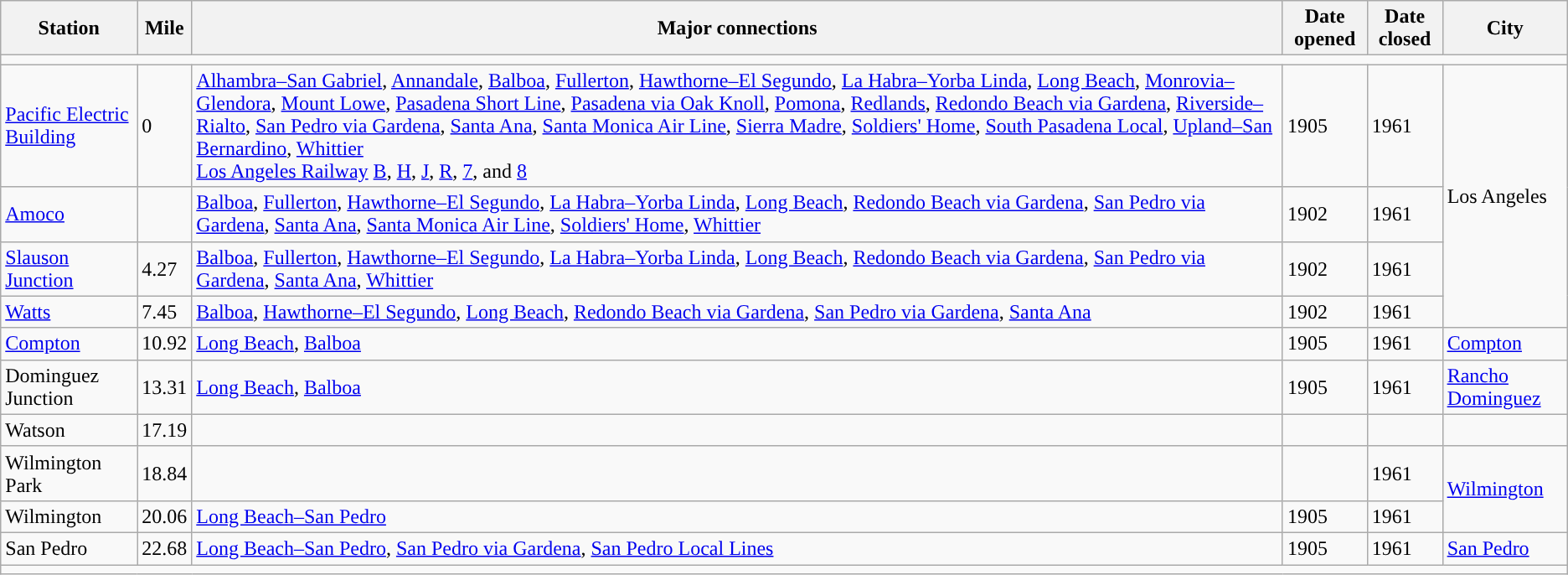<table class="wikitable">
<tr>
<th>Station</th>
<th>Mile</th>
<th>Major connections</th>
<th>Date opened</th>
<th>Date closed</th>
<th>City</th>
</tr>
<tr>
<td colspan = "6"></td>
</tr>
<tr>
<td><a href='#'>Pacific Electric Building</a></td>
<td>0</td>
<td><a href='#'>Alhambra–San Gabriel</a>, <a href='#'>Annandale</a>, <a href='#'>Balboa</a>, <a href='#'>Fullerton</a>, <a href='#'>Hawthorne–El Segundo</a>, <a href='#'>La Habra–Yorba Linda</a>, <a href='#'>Long Beach</a>, <a href='#'>Monrovia–Glendora</a>, <a href='#'>Mount Lowe</a>, <a href='#'>Pasadena Short Line</a>, <a href='#'>Pasadena via Oak Knoll</a>, <a href='#'>Pomona</a>, <a href='#'>Redlands</a>, <a href='#'>Redondo Beach via Gardena</a>, <a href='#'>Riverside–Rialto</a>, <a href='#'>San Pedro via Gardena</a>, <a href='#'>Santa Ana</a>, <a href='#'>Santa Monica Air Line</a>, <a href='#'>Sierra Madre</a>, <a href='#'>Soldiers' Home</a>, <a href='#'>South Pasadena Local</a>, <a href='#'>Upland–San Bernardino</a>, <a href='#'>Whittier</a><br><a href='#'>Los Angeles Railway</a> <a href='#'>B</a>, <a href='#'>H</a>, <a href='#'>J</a>, <a href='#'>R</a>, <a href='#'>7</a>, and <a href='#'>8</a></td>
<td>1905</td>
<td>1961</td>
<td rowspan=4>Los Angeles</td>
</tr>
<tr>
<td><a href='#'>Amoco</a></td>
<td></td>
<td><a href='#'>Balboa</a>, <a href='#'>Fullerton</a>, <a href='#'>Hawthorne–El Segundo</a>, <a href='#'>La Habra–Yorba Linda</a>, <a href='#'>Long Beach</a>, <a href='#'>Redondo Beach via Gardena</a>, <a href='#'>San Pedro via Gardena</a>, <a href='#'>Santa Ana</a>, <a href='#'>Santa Monica Air Line</a>, <a href='#'>Soldiers' Home</a>, <a href='#'>Whittier</a></td>
<td>1902</td>
<td>1961</td>
</tr>
<tr>
<td><a href='#'>Slauson Junction</a></td>
<td>4.27</td>
<td><a href='#'>Balboa</a>, <a href='#'>Fullerton</a>, <a href='#'>Hawthorne–El Segundo</a>, <a href='#'>La Habra–Yorba Linda</a>, <a href='#'>Long Beach</a>, <a href='#'>Redondo Beach via Gardena</a>, <a href='#'>San Pedro via Gardena</a>, <a href='#'>Santa Ana</a>, <a href='#'>Whittier</a></td>
<td>1902</td>
<td>1961</td>
</tr>
<tr>
<td><a href='#'>Watts</a></td>
<td>7.45</td>
<td><a href='#'>Balboa</a>, <a href='#'>Hawthorne–El Segundo</a>, <a href='#'>Long Beach</a>, <a href='#'>Redondo Beach via Gardena</a>, <a href='#'>San Pedro via Gardena</a>, <a href='#'>Santa Ana</a></td>
<td>1902</td>
<td>1961</td>
</tr>
<tr>
<td><a href='#'>Compton</a></td>
<td>10.92</td>
<td><a href='#'>Long Beach</a>, <a href='#'>Balboa</a></td>
<td>1905</td>
<td>1961</td>
<td rowspan=1><a href='#'>Compton</a></td>
</tr>
<tr>
<td>Dominguez Junction</td>
<td>13.31</td>
<td><a href='#'>Long Beach</a>, <a href='#'>Balboa</a></td>
<td>1905</td>
<td>1961</td>
<td rowspan=1><a href='#'>Rancho Dominguez</a></td>
</tr>
<tr>
<td>Watson</td>
<td>17.19</td>
<td></td>
<td></td>
<td></td>
</tr>
<tr>
<td>Wilmington Park</td>
<td>18.84</td>
<td></td>
<td></td>
<td>1961</td>
<td rowspan=2><a href='#'>Wilmington</a></td>
</tr>
<tr>
<td>Wilmington</td>
<td>20.06</td>
<td><a href='#'>Long Beach–San Pedro</a></td>
<td>1905</td>
<td>1961</td>
</tr>
<tr>
<td>San Pedro</td>
<td>22.68</td>
<td><a href='#'>Long Beach–San Pedro</a>, <a href='#'>San Pedro via Gardena</a>, <a href='#'>San Pedro Local Lines</a></td>
<td>1905</td>
<td>1961</td>
<td rowspan=1><a href='#'>San Pedro</a></td>
</tr>
<tr>
<td colspan = "6"></td>
</tr>
</table>
